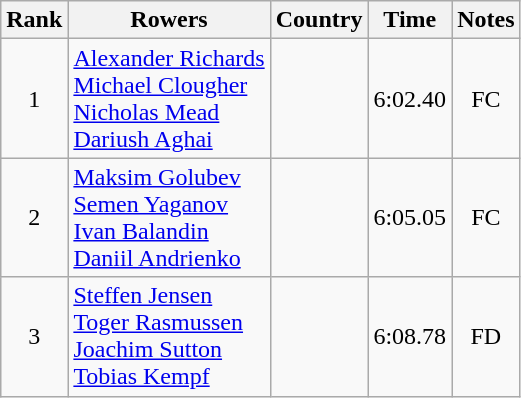<table class="wikitable" style="text-align:center">
<tr>
<th>Rank</th>
<th>Rowers</th>
<th>Country</th>
<th>Time</th>
<th>Notes</th>
</tr>
<tr>
<td>1</td>
<td align="left"><a href='#'>Alexander Richards</a><br><a href='#'>Michael Clougher</a><br><a href='#'>Nicholas Mead</a><br><a href='#'>Dariush Aghai</a></td>
<td align="left"></td>
<td>6:02.40</td>
<td>FC</td>
</tr>
<tr>
<td>2</td>
<td align="left"><a href='#'>Maksim Golubev</a><br><a href='#'>Semen Yaganov</a><br><a href='#'>Ivan Balandin</a><br><a href='#'>Daniil Andrienko</a></td>
<td align="left"></td>
<td>6:05.05</td>
<td>FC</td>
</tr>
<tr>
<td>3</td>
<td align="left"><a href='#'>Steffen Jensen</a><br><a href='#'>Toger Rasmussen</a><br><a href='#'>Joachim Sutton</a><br><a href='#'>Tobias Kempf</a></td>
<td align="left"></td>
<td>6:08.78</td>
<td>FD</td>
</tr>
</table>
